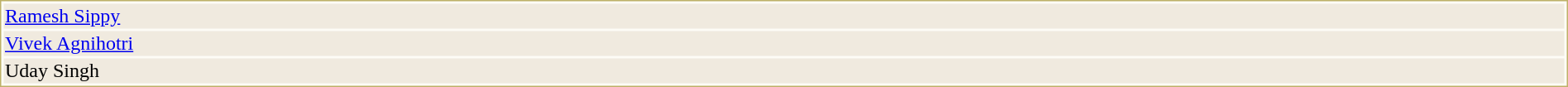<table style="width:100%;border: 1px solid #BEB168;background-color:#FDFCF6;">
<tr>
<td style="background-color:#F0EADF;"> <a href='#'>Ramesh Sippy</a> </td>
</tr>
<tr>
<td style="background-color:#F0EADF;"> <a href='#'>Vivek Agnihotri</a></td>
</tr>
<tr>
<td style="background-color:#F0EADF;"> Uday Singh</td>
</tr>
</table>
